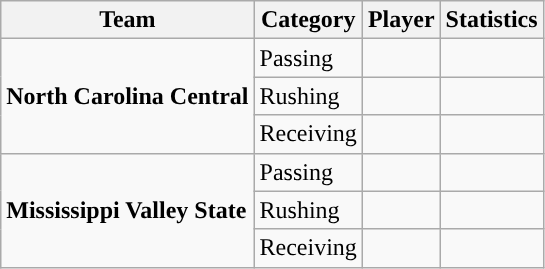<table class="wikitable" style="float: left;">
<tr>
<th>Team</th>
<th>Category</th>
<th>Player</th>
<th>Statistics</th>
</tr>
<tr>
<td rowspan=3><strong>North Carolina Central</strong></td>
<td>Passing</td>
<td> </td>
<td> </td>
</tr>
<tr>
<td>Rushing</td>
<td> </td>
<td> </td>
</tr>
<tr>
<td>Receiving</td>
<td> </td>
<td> </td>
</tr>
<tr>
<td rowspan=3><strong>Mississippi Valley State</strong></td>
<td>Passing</td>
<td> </td>
<td> </td>
</tr>
<tr>
<td>Rushing</td>
<td> </td>
<td> </td>
</tr>
<tr>
<td>Receiving</td>
<td> </td>
<td> </td>
</tr>
</table>
